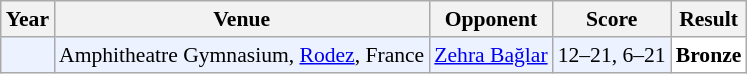<table class="sortable wikitable" style="font-size: 90%;">
<tr>
<th>Year</th>
<th>Venue</th>
<th>Opponent</th>
<th>Score</th>
<th>Result</th>
</tr>
<tr style="background:#ECF2FF">
<td align="center"></td>
<td align="left">Amphitheatre Gymnasium, <a href='#'>Rodez</a>, France</td>
<td align="left"> <a href='#'>Zehra Bağlar</a></td>
<td align="left">12–21, 6–21</td>
<td style="text-align:left; background:white"> <strong>Bronze</strong></td>
</tr>
</table>
